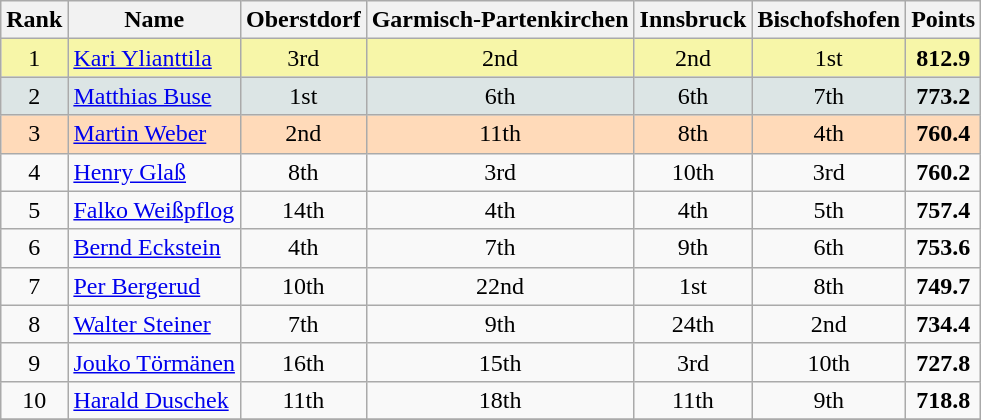<table class="wikitable sortable">
<tr>
<th align=Center>Rank</th>
<th>Name</th>
<th>Oberstdorf</th>
<th>Garmisch-Partenkirchen</th>
<th>Innsbruck</th>
<th>Bischofshofen</th>
<th>Points</th>
</tr>
<tr style="background:#F7F6A8">
<td align=center>1</td>
<td> <a href='#'>Kari Ylianttila</a></td>
<td align=center>3rd</td>
<td align=center>2nd</td>
<td align=center>2nd</td>
<td align=center>1st</td>
<td align=center><strong>812.9</strong></td>
</tr>
<tr style="background: #DCE5E5;">
<td align=center>2</td>
<td> <a href='#'>Matthias Buse</a></td>
<td align=center>1st</td>
<td align=center>6th</td>
<td align=center>6th</td>
<td align=center>7th</td>
<td align=center><strong>773.2</strong></td>
</tr>
<tr style="background: #FFDAB9;">
<td align=center>3</td>
<td> <a href='#'>Martin Weber</a></td>
<td align=center>2nd</td>
<td align=center>11th</td>
<td align=center>8th</td>
<td align=center>4th</td>
<td align=center><strong>760.4</strong></td>
</tr>
<tr>
<td align=center>4</td>
<td> <a href='#'>Henry Glaß</a></td>
<td align=center>8th</td>
<td align=center>3rd</td>
<td align=center>10th</td>
<td align=center>3rd</td>
<td align=center><strong>760.2</strong></td>
</tr>
<tr>
<td align=center>5</td>
<td> <a href='#'>Falko Weißpflog</a></td>
<td align=center>14th</td>
<td align=center>4th</td>
<td align=center>4th</td>
<td align=center>5th</td>
<td align=center><strong>757.4</strong></td>
</tr>
<tr>
<td align=center>6</td>
<td> <a href='#'>Bernd Eckstein</a></td>
<td align=center>4th</td>
<td align=center>7th</td>
<td align=center>9th</td>
<td align=center>6th</td>
<td align=center><strong>753.6</strong></td>
</tr>
<tr>
<td align=center>7</td>
<td> <a href='#'>Per Bergerud</a></td>
<td align=center>10th</td>
<td align=center>22nd</td>
<td align=center>1st</td>
<td align=center>8th</td>
<td align=center><strong>749.7</strong></td>
</tr>
<tr>
<td align=center>8</td>
<td> <a href='#'>Walter Steiner</a></td>
<td align=center>7th</td>
<td align=center>9th</td>
<td align=center>24th</td>
<td align=center>2nd</td>
<td align=center><strong>734.4</strong></td>
</tr>
<tr>
<td align=center>9</td>
<td> <a href='#'>Jouko Törmänen</a></td>
<td align=center>16th</td>
<td align=center>15th</td>
<td align=center>3rd</td>
<td align=center>10th</td>
<td align=center><strong>727.8</strong></td>
</tr>
<tr>
<td align=center>10</td>
<td> <a href='#'>Harald Duschek</a></td>
<td align=center>11th</td>
<td align=center>18th</td>
<td align=center>11th</td>
<td align=center>9th</td>
<td align=center><strong>718.8</strong></td>
</tr>
<tr>
</tr>
</table>
